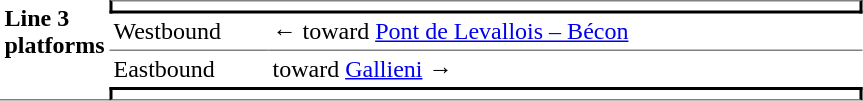<table border=0 cellspacing=0 cellpadding=3>
<tr>
<td style="border-bottom:solid 1px gray;" width=50 rowspan=10 valign=top><strong>Line 3 platforms</strong></td>
<td style="border-top:solid 1px gray;border-right:solid 2px black;border-left:solid 2px black;border-bottom:solid 2px black;text-align:center;" colspan=2></td>
</tr>
<tr>
<td style="border-bottom:solid 1px gray;" width=100>Westbound</td>
<td style="border-bottom:solid 1px gray;" width=390>←   toward <a href='#'>Pont de Levallois – Bécon</a> </td>
</tr>
<tr>
<td>Eastbound</td>
<td>   toward <a href='#'>Gallieni</a>  →</td>
</tr>
<tr>
<td style="border-top:solid 2px black;border-right:solid 2px black;border-left:solid 2px black;border-bottom:solid 1px gray;text-align:center;" colspan=2></td>
</tr>
</table>
